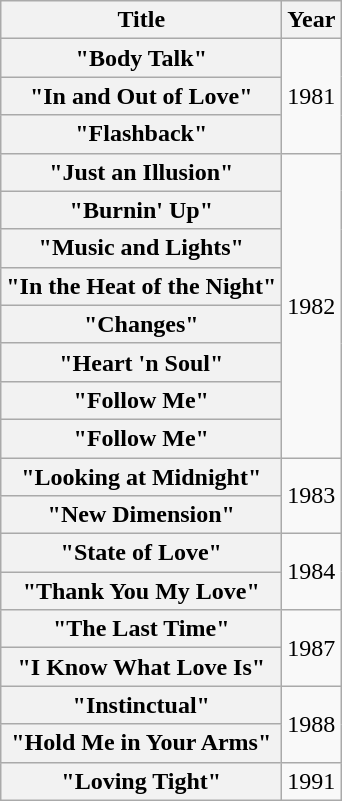<table class="wikitable plainrowheaders" style="text-align:center;">
<tr>
<th scope="col">Title</th>
<th scope="col">Year</th>
</tr>
<tr>
<th scope="row">"Body Talk"</th>
<td rowspan="3">1981</td>
</tr>
<tr>
<th scope="row">"In and Out of Love"</th>
</tr>
<tr>
<th scope="row">"Flashback"</th>
</tr>
<tr>
<th scope="row">"Just an Illusion"</th>
<td rowspan="8">1982</td>
</tr>
<tr>
<th scope="row">"Burnin' Up"</th>
</tr>
<tr>
<th scope="row">"Music and Lights"</th>
</tr>
<tr>
<th scope="row">"In the Heat of the Night"</th>
</tr>
<tr>
<th scope="row">"Changes"</th>
</tr>
<tr>
<th scope="row">"Heart 'n Soul"</th>
</tr>
<tr>
<th scope="row">"Follow Me"</th>
</tr>
<tr>
<th scope="row">"Follow Me"</th>
</tr>
<tr>
<th scope="row">"Looking at Midnight"</th>
<td rowspan="2">1983</td>
</tr>
<tr>
<th scope="row">"New Dimension"</th>
</tr>
<tr>
<th scope="row">"State of Love"</th>
<td rowspan="2">1984</td>
</tr>
<tr>
<th scope="row">"Thank You My Love"</th>
</tr>
<tr>
<th scope="row">"The Last Time"</th>
<td rowspan="2">1987</td>
</tr>
<tr>
<th scope="row">"I Know What Love Is"</th>
</tr>
<tr>
<th scope="row">"Instinctual"</th>
<td rowspan="2">1988</td>
</tr>
<tr>
<th scope="row">"Hold Me in Your Arms"</th>
</tr>
<tr>
<th scope="row">"Loving Tight"</th>
<td>1991</td>
</tr>
</table>
